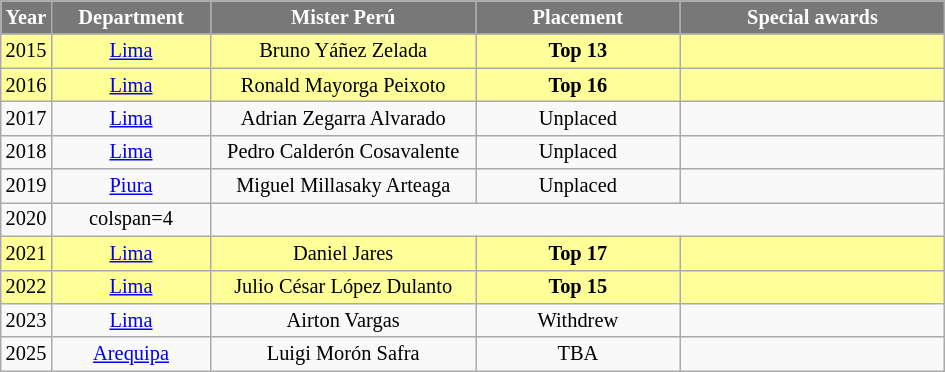<table class="wikitable sortable" style="font-size: 85%; text-align:center">
<tr>
<th width="20" style="background-color:#787878;color:#FFFFFF;">Year</th>
<th width="100" style="background-color:#787878;color:#FFFFFF;">Department</th>
<th width="170" style="background-color:#787878;color:#FFFFFF;">Mister Perú</th>
<th width="130" style="background-color:#787878;color:#FFFFFF;">Placement</th>
<th width="170" style="background-color:#787878;color:#FFFFFF;">Special awards</th>
</tr>
<tr>
</tr>
<tr style="background-color:#FFFF99;">
<td>2015</td>
<td><a href='#'>Lima</a></td>
<td>Bruno Yáñez Zelada</td>
<td><strong>Top 13</strong></td>
<td></td>
</tr>
<tr style="background-color:#FFFF99;">
<td>2016</td>
<td><a href='#'>Lima</a></td>
<td>Ronald Mayorga Peixoto</td>
<td><strong>Top 16</strong></td>
<td></td>
</tr>
<tr>
<td>2017</td>
<td><a href='#'>Lima</a></td>
<td>Adrian Zegarra Alvarado</td>
<td>Unplaced</td>
<td></td>
</tr>
<tr>
<td>2018</td>
<td><a href='#'>Lima</a></td>
<td>Pedro Calderón Cosavalente</td>
<td>Unplaced</td>
<td></td>
</tr>
<tr>
<td>2019</td>
<td><a href='#'>Piura</a></td>
<td>Miguel Millasaky Arteaga</td>
<td>Unplaced</td>
<td></td>
</tr>
<tr>
<td>2020</td>
<td>colspan=4 </td>
</tr>
<tr style="background-color:#FFFF99;">
<td>2021</td>
<td><a href='#'>Lima</a></td>
<td>Daniel Jares</td>
<td><strong>Top 17</strong></td>
<td></td>
</tr>
<tr style="background-color:#FFFF99;">
<td>2022</td>
<td><a href='#'>Lima</a></td>
<td>Julio César López Dulanto</td>
<td><strong>Top 15</strong></td>
<td></td>
</tr>
<tr>
<td>2023</td>
<td><a href='#'>Lima</a></td>
<td>Airton Vargas</td>
<td>Withdrew</td>
<td></td>
</tr>
<tr>
<td>2025</td>
<td><a href='#'>Arequipa</a></td>
<td>Luigi Morón Safra</td>
<td>TBA</td>
<td></td>
</tr>
</table>
